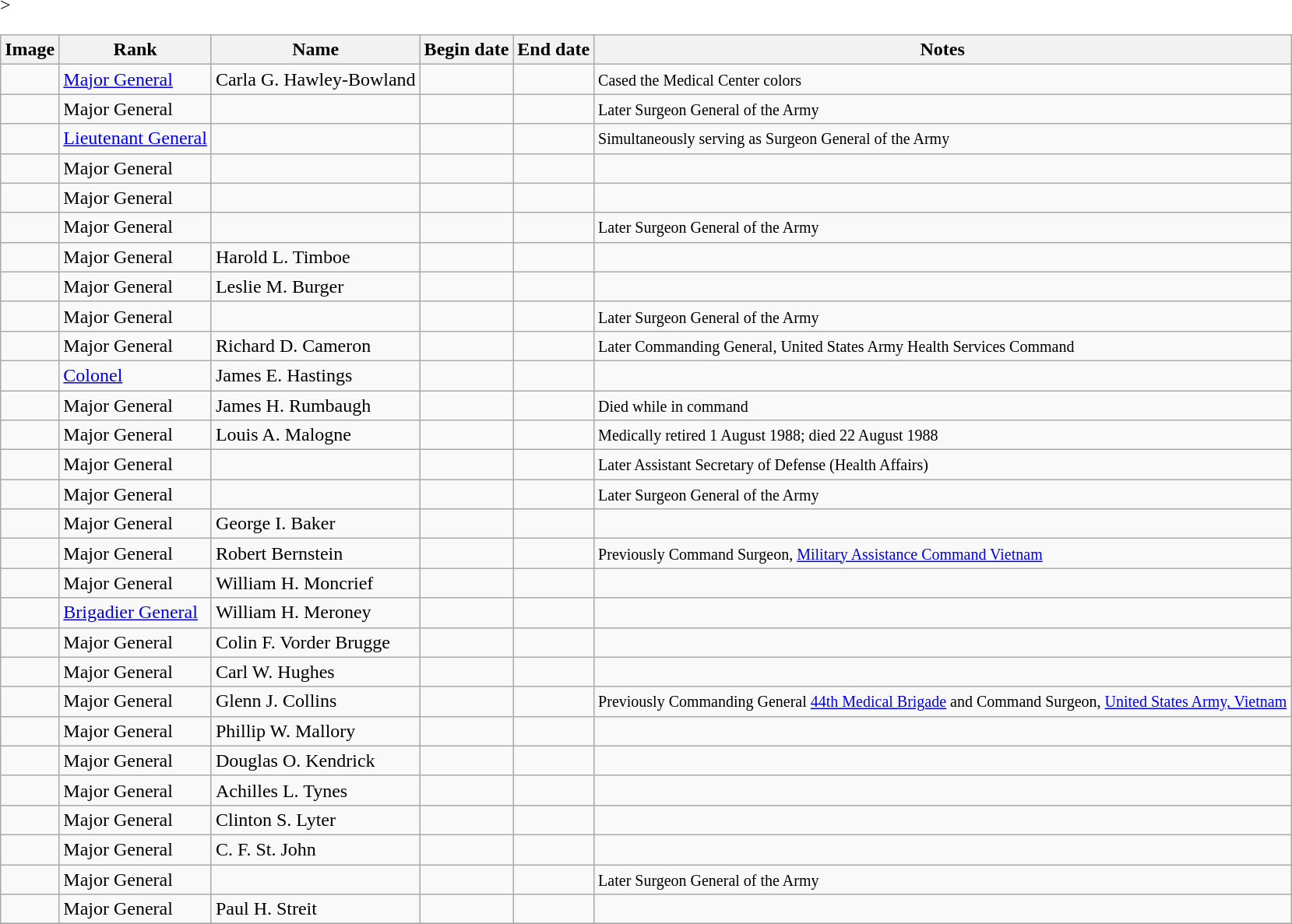<table class="wikitable sortable">
<tr>
<th class=unsortable>Image</th>
<th class=unsortable>Rank</th>
<th>Name</th>
<th>Begin date</th>
<th>End date</th>
<th class="unsortable">Notes</th>
</tr>
<tr>
<td></td>
<td><a href='#'>Major General</a></td>
<td Sortname>Carla G. Hawley-Bowland</td>
<td align=center></td>
<td align=center></td>
<td><small>Cased the Medical Center colors</small></td>
</tr>
<tr>
<td></td>
<td>Major General</td>
<td></td>
<td align=center></td>
<td align=center></td>
<td><small>Later Surgeon General of the Army</small></td>
</tr>
<tr>
<td></td>
<td><a href='#'>Lieutenant General</a></td>
<td></td>
<td align=center></td>
<td align=center></td>
<td><small>Simultaneously serving as Surgeon General of the Army</small></td>
</tr>
<tr>
<td></td>
<td>Major General</td>
<td></td>
<td align=center></td>
<td align=center></td>
<td></td>
</tr>
<tr>
<td></td>
<td>Major General</td>
<td></td>
<td align=center></td>
<td align=center></td>
<td></td>
</tr>
<tr>
<td></td>
<td>Major General</td>
<td></td>
<td align=center></td>
<td align=center></td>
<td><small>Later Surgeon General of the Army</small></td>
</tr>
<tr>
<td></td>
<td>Major General</td>
<td Sortname>Harold L. Timboe</td>
<td align=center></td>
<td align=center></td>
<td></td>
</tr>
<tr>
<td></td>
<td>Major General</td>
<td Sortname>Leslie M. Burger</td>
<td align=center></td>
<td align=center></td>
<td></td>
</tr>
<tr>
<td></td>
<td>Major General</td>
<td></td>
<td align=center></td>
<td align=center></td>
<td><small>Later Surgeon General of the Army</small></td>
</tr>
<tr>
<td></td>
<td>Major General</td>
<td Sortname>Richard D. Cameron</td>
<td align=center></td>
<td align=center></td>
<td><small>Later Commanding General, United States Army Health Services Command</small></td>
</tr>
<tr>
<td></td>
<td><a href='#'>Colonel</a></td>
<td Sortname>James E. Hastings</td>
<td align=center></td>
<td align=center></td>
<td></td>
</tr>
<tr>
<td></td>
<td>Major General</td>
<td Sortname>James H. Rumbaugh</td>
<td align=center></td>
<td align=center></td>
<td><small>Died while in command</small></td>
</tr>
<tr>
<td></td>
<td>Major General</td>
<td Sortname>Louis A. Malogne</td>
<td align=center></td>
<td align=center></td>
<td><small> Medically retired 1 August 1988; died 22 August 1988</small></td>
</tr>
<tr>
<td></td>
<td>Major General</td>
<td></td>
<td align=center></td>
<td align=center></td>
<td><small>Later Assistant Secretary of Defense (Health Affairs)</small></td>
</tr>
<tr>
<td></td>
<td>Major General</td>
<td></td>
<td align=center></td>
<td align=center></td>
<td><small>Later Surgeon General of the Army</small></td>
</tr>
<tr>
<td></td>
<td>Major General</td>
<td Sortname>George I. Baker</td>
<td align=center></td>
<td align=center></td>
<td></td>
</tr>
<tr>
<td></td>
<td>Major General</td>
<td Sortname>Robert Bernstein</td>
<td align=center></td>
<td align=center></td>
<td><small>Previously Command Surgeon, <a href='#'>Military Assistance Command Vietnam</a></small></td>
</tr>
<tr>
<td></td>
<td>Major General</td>
<td Sortname>William H. Moncrief</td>
<td align=center></td>
<td align=center></td>
<td></td>
</tr>
<tr>
<td></td>
<td><a href='#'>Brigadier General</a></td>
<td Sortname>William H. Meroney</td>
<td align=center></td>
<td align=center></td>
<td></td>
</tr>
<tr>
<td></td>
<td>Major General</td>
<td Sortname>Colin F. Vorder Brugge</td>
<td align=center></td>
<td align=center></td>
<td></td>
</tr>
<tr>
<td></td>
<td>Major General</td>
<td Sortname>Carl W. Hughes</td>
<td align=center></td>
<td align=center></td>
<td></td>
</tr>
<tr>
<td></td>
<td>Major General</td>
<td Sortname>Glenn J. Collins</td>
<td align=center></td>
<td align=center></td>
<td><small>Previously Commanding General <a href='#'>44th Medical Brigade</a> and Command Surgeon, <a href='#'>United States Army, Vietnam</a></small></td>
</tr>
<tr>
<td></td>
<td>Major General</td>
<td Sortname>Phillip W. Mallory</td>
<td align=center></td>
<td align=center></td>
<td></td>
</tr>
<tr>
<td></td>
<td>Major General</td>
<td Sortname>Douglas O. Kendrick</td>
<td align=center></td>
<td align=center></td>
<td></td>
</tr>
<tr>
<td></td>
<td>Major General</td>
<td Sortname>Achilles L. Tynes</td>
<td align=center></td>
<td align=center></td>
<td></td>
</tr>
<tr>
<td></td>
<td>Major General</td>
<td Sortname>Clinton S. Lyter</td>
<td align=center></td>
<td align=center></td>
<td></td>
</tr>
<tr>
<td></td>
<td>Major General</td>
<td Sortname>C. F. St. John</td>
<td align=center></td>
<td align=center></td>
<td></td>
</tr>
<tr>
<td></td>
<td>Major General</td>
<td></td>
<td align=center></td>
<td align=center></td>
<td><small>Later Surgeon General of the Army</small></td>
</tr>
<tr>
<td></td>
<td>Major General</td>
<td Sortname>Paul H. Streit</td>
<td align=center></td>
<td align=center></td>
<td></td>
</tr>
<tr -->>
</tr>
</table>
